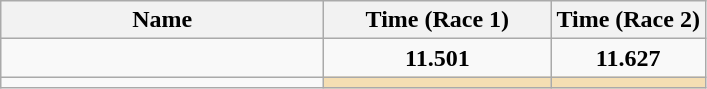<table class="wikitable" style="text-align:center;">
<tr>
<th style="width:13em">Name</th>
<th style="width:9em">Time (Race 1)</th>
<th>Time (Race 2)</th>
</tr>
<tr>
<td align=left></td>
<td><strong>11.501</strong></td>
<td><strong>11.627</strong></td>
</tr>
<tr>
<td align=left></td>
<td bgcolor=wheat></td>
<td bgcolor=wheat></td>
</tr>
</table>
